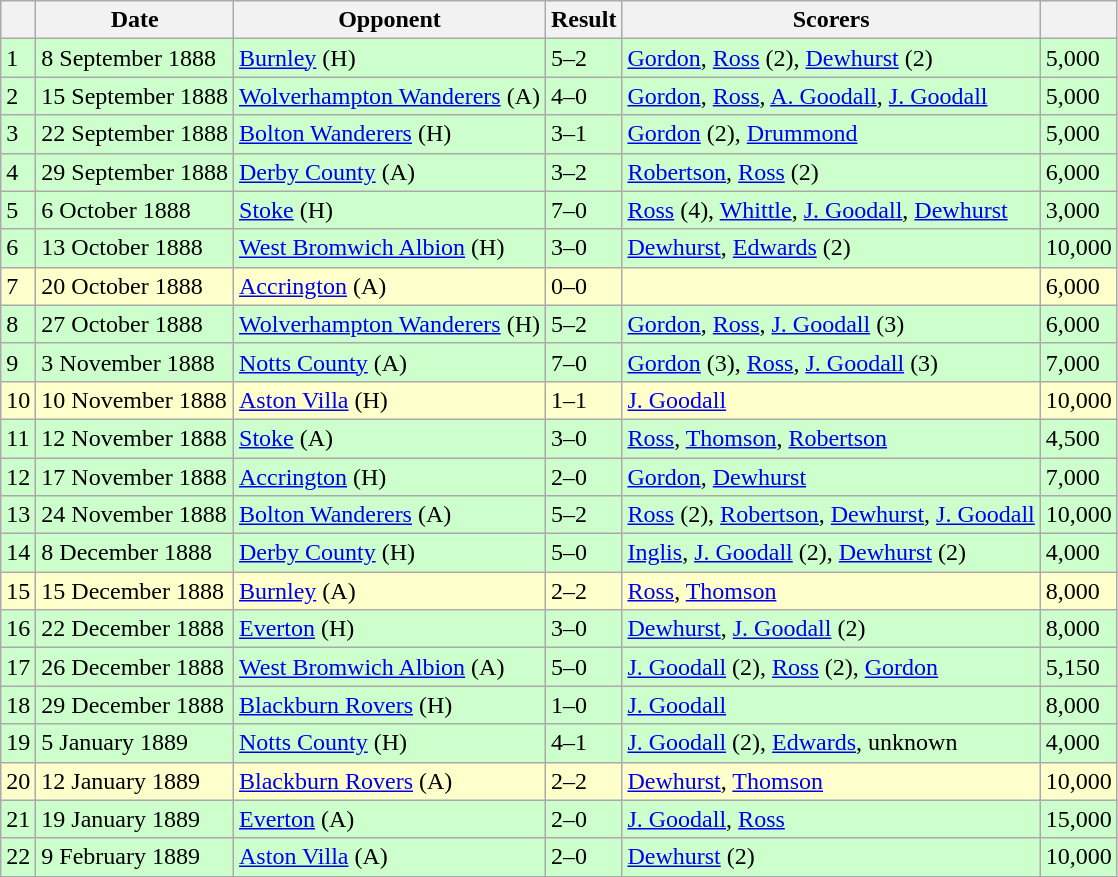<table class="wikitable" style="text-align:left">
<tr>
<th></th>
<th>Date</th>
<th>Opponent</th>
<th>Result</th>
<th>Scorers</th>
<th></th>
</tr>
<tr style="background-color: #CCFFCC;">
<td>1</td>
<td>8 September 1888</td>
<td><a href='#'>Burnley</a> (H)</td>
<td>5–2</td>
<td><a href='#'>Gordon</a>, <a href='#'>Ross</a> (2), <a href='#'>Dewhurst</a> (2)</td>
<td>5,000</td>
</tr>
<tr style="background-color: #CCFFCC;">
<td>2</td>
<td>15 September 1888</td>
<td><a href='#'>Wolverhampton Wanderers</a> (A)</td>
<td>4–0</td>
<td><a href='#'>Gordon</a>, <a href='#'>Ross</a>, <a href='#'>A. Goodall</a>, <a href='#'>J. Goodall</a></td>
<td>5,000</td>
</tr>
<tr style="background-color: #CCFFCC;">
<td>3</td>
<td>22 September 1888</td>
<td><a href='#'>Bolton Wanderers</a> (H)</td>
<td>3–1</td>
<td><a href='#'>Gordon</a> (2), <a href='#'>Drummond</a></td>
<td>5,000</td>
</tr>
<tr style="background-color: #CCFFCC;">
<td>4</td>
<td>29 September 1888</td>
<td><a href='#'>Derby County</a> (A)</td>
<td>3–2</td>
<td><a href='#'>Robertson</a>, <a href='#'>Ross</a> (2)</td>
<td>6,000</td>
</tr>
<tr style="background-color: #CCFFCC;">
<td>5</td>
<td>6 October 1888</td>
<td><a href='#'>Stoke</a> (H)</td>
<td>7–0</td>
<td><a href='#'>Ross</a> (4), <a href='#'>Whittle</a>, <a href='#'>J. Goodall</a>, <a href='#'>Dewhurst</a></td>
<td>3,000</td>
</tr>
<tr style="background-color: #CCFFCC;">
<td>6</td>
<td>13 October 1888</td>
<td><a href='#'>West Bromwich Albion</a> (H)</td>
<td>3–0</td>
<td><a href='#'>Dewhurst</a>, <a href='#'>Edwards</a> (2)</td>
<td>10,000</td>
</tr>
<tr style="background-color: #FFFFCC;">
<td>7</td>
<td>20 October 1888</td>
<td><a href='#'>Accrington</a> (A)</td>
<td>0–0</td>
<td></td>
<td>6,000</td>
</tr>
<tr style="background-color: #CCFFCC;">
<td>8</td>
<td>27 October 1888</td>
<td><a href='#'>Wolverhampton Wanderers</a> (H)</td>
<td>5–2</td>
<td><a href='#'>Gordon</a>, <a href='#'>Ross</a>, <a href='#'>J. Goodall</a> (3)</td>
<td>6,000</td>
</tr>
<tr style="background-color: #CCFFCC;">
<td>9</td>
<td>3 November 1888</td>
<td><a href='#'>Notts County</a> (A)</td>
<td>7–0</td>
<td><a href='#'>Gordon</a> (3), <a href='#'>Ross</a>, <a href='#'>J. Goodall</a> (3)</td>
<td>7,000</td>
</tr>
<tr style="background-color: #FFFFCC;">
<td>10</td>
<td>10 November 1888</td>
<td><a href='#'>Aston Villa</a> (H)</td>
<td>1–1</td>
<td><a href='#'>J. Goodall</a></td>
<td>10,000</td>
</tr>
<tr style="background-color: #CCFFCC;">
<td>11</td>
<td>12 November 1888</td>
<td><a href='#'>Stoke</a> (A)</td>
<td>3–0</td>
<td><a href='#'>Ross</a>, <a href='#'>Thomson</a>, <a href='#'>Robertson</a></td>
<td>4,500</td>
</tr>
<tr style="background-color: #CCFFCC;">
<td>12</td>
<td>17 November 1888</td>
<td><a href='#'>Accrington</a> (H)</td>
<td>2–0</td>
<td><a href='#'>Gordon</a>, <a href='#'>Dewhurst</a></td>
<td>7,000</td>
</tr>
<tr style="background-color: #CCFFCC;">
<td>13</td>
<td>24 November 1888</td>
<td><a href='#'>Bolton Wanderers</a> (A)</td>
<td>5–2</td>
<td><a href='#'>Ross</a> (2), <a href='#'>Robertson</a>, <a href='#'>Dewhurst</a>, <a href='#'>J. Goodall</a></td>
<td>10,000</td>
</tr>
<tr style="background-color: #CCFFCC;">
<td>14</td>
<td>8 December 1888</td>
<td><a href='#'>Derby County</a> (H)</td>
<td>5–0</td>
<td><a href='#'>Inglis</a>, <a href='#'>J. Goodall</a> (2), <a href='#'>Dewhurst</a> (2)</td>
<td>4,000</td>
</tr>
<tr style="background-color: #FFFFCC;">
<td>15</td>
<td>15 December 1888</td>
<td><a href='#'>Burnley</a> (A)</td>
<td>2–2</td>
<td><a href='#'>Ross</a>, <a href='#'>Thomson</a></td>
<td>8,000</td>
</tr>
<tr style="background-color: #CCFFCC;">
<td>16</td>
<td>22 December 1888</td>
<td><a href='#'>Everton</a> (H)</td>
<td>3–0</td>
<td><a href='#'>Dewhurst</a>, <a href='#'>J. Goodall</a> (2)</td>
<td>8,000</td>
</tr>
<tr style="background-color: #CCFFCC;">
<td>17</td>
<td>26 December 1888</td>
<td><a href='#'>West Bromwich Albion</a> (A)</td>
<td>5–0</td>
<td><a href='#'>J. Goodall</a> (2), <a href='#'>Ross</a> (2), <a href='#'>Gordon</a></td>
<td>5,150</td>
</tr>
<tr style="background-color: #CCFFCC;">
<td>18</td>
<td>29 December 1888</td>
<td><a href='#'>Blackburn Rovers</a> (H)</td>
<td>1–0</td>
<td><a href='#'>J. Goodall</a></td>
<td>8,000</td>
</tr>
<tr style="background-color: #CCFFCC;">
<td>19</td>
<td>5 January 1889</td>
<td><a href='#'>Notts County</a> (H)</td>
<td>4–1</td>
<td><a href='#'>J. Goodall</a> (2), <a href='#'>Edwards</a>, unknown</td>
<td>4,000</td>
</tr>
<tr style="background-color: #FFFFCC;">
<td>20</td>
<td>12 January 1889</td>
<td><a href='#'>Blackburn Rovers</a> (A)</td>
<td>2–2</td>
<td><a href='#'>Dewhurst</a>, <a href='#'>Thomson</a></td>
<td>10,000</td>
</tr>
<tr style="background-color: #CCFFCC;">
<td>21</td>
<td>19 January 1889</td>
<td><a href='#'>Everton</a> (A)</td>
<td>2–0</td>
<td><a href='#'>J. Goodall</a>, <a href='#'>Ross</a></td>
<td>15,000</td>
</tr>
<tr style="background-color: #CCFFCC;">
<td>22</td>
<td>9 February 1889</td>
<td><a href='#'>Aston Villa</a> (A)</td>
<td>2–0</td>
<td><a href='#'>Dewhurst</a> (2)</td>
<td>10,000</td>
</tr>
</table>
